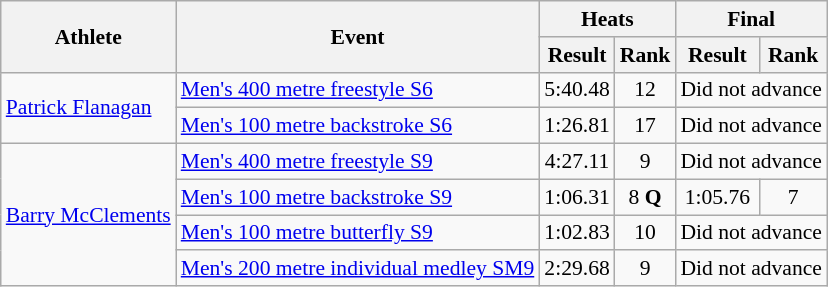<table class=wikitable style="font-size:90%">
<tr>
<th rowspan="2">Athlete</th>
<th rowspan="2">Event</th>
<th colspan="2">Heats</th>
<th colspan="2">Final</th>
</tr>
<tr>
<th>Result</th>
<th>Rank</th>
<th>Result</th>
<th>Rank</th>
</tr>
<tr align=center>
<td align=left rowspan="2"><a href='#'>Patrick Flanagan</a></td>
<td align=left><a href='#'>Men's 400 metre freestyle S6</a></td>
<td>5:40.48</td>
<td>12</td>
<td colspan="2">Did not advance</td>
</tr>
<tr align=center>
<td align=left><a href='#'>Men's 100 metre backstroke S6</a></td>
<td>1:26.81</td>
<td>17</td>
<td colspan="2">Did not advance</td>
</tr>
<tr align=center>
<td rowspan=4 align=left><a href='#'>Barry McClements</a></td>
<td align=left><a href='#'>Men's 400 metre freestyle S9</a></td>
<td>4:27.11</td>
<td>9</td>
<td colspan="2">Did not advance</td>
</tr>
<tr align=center>
<td align=left><a href='#'>Men's 100 metre backstroke S9</a></td>
<td>1:06.31</td>
<td>8 <strong>Q</strong></td>
<td>1:05.76</td>
<td>7</td>
</tr>
<tr align=center>
<td align=left><a href='#'>Men's 100 metre butterfly S9</a></td>
<td>1:02.83</td>
<td>10</td>
<td colspan="2">Did not advance</td>
</tr>
<tr align=center>
<td align=left><a href='#'>Men's 200 metre individual medley SM9</a></td>
<td>2:29.68</td>
<td>9</td>
<td colspan="2">Did not advance</td>
</tr>
</table>
